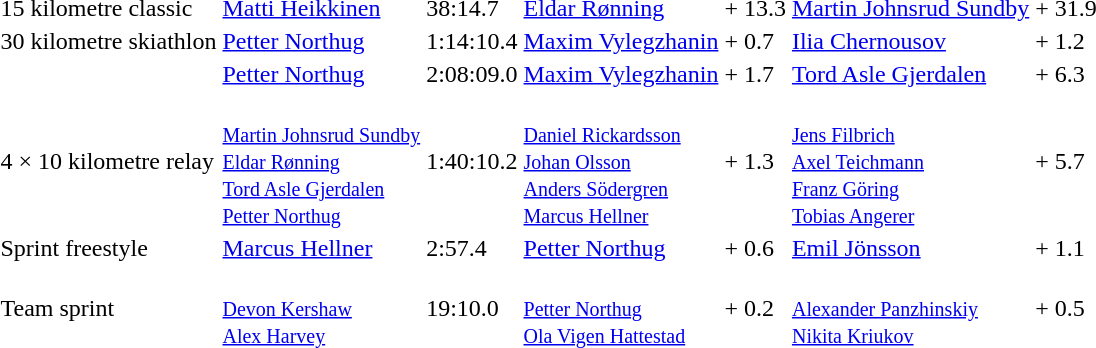<table>
<tr>
<td>15 kilometre classic<br></td>
<td><a href='#'>Matti Heikkinen</a><br><small></small></td>
<td>38:14.7</td>
<td><a href='#'>Eldar Rønning</a><br><small></small></td>
<td>+ 13.3</td>
<td><a href='#'>Martin Johnsrud Sundby</a><br><small></small></td>
<td>+ 31.9</td>
</tr>
<tr>
<td>30 kilometre skiathlon<br></td>
<td><a href='#'>Petter Northug</a><br><small></small></td>
<td>1:14:10.4</td>
<td><a href='#'>Maxim Vylegzhanin</a><br><small></small></td>
<td>+ 0.7</td>
<td><a href='#'>Ilia Chernousov</a><br><small></small></td>
<td>+ 1.2</td>
</tr>
<tr>
<td><br></td>
<td><a href='#'>Petter Northug</a><br><small></small></td>
<td>2:08:09.0</td>
<td><a href='#'>Maxim Vylegzhanin</a><br><small></small></td>
<td>+ 1.7</td>
<td><a href='#'>Tord Asle Gjerdalen</a><br><small></small></td>
<td>+ 6.3</td>
</tr>
<tr>
<td>4 × 10 kilometre relay<br></td>
<td> <br> <small><a href='#'>Martin Johnsrud Sundby</a><br><a href='#'>Eldar Rønning</a><br><a href='#'>Tord Asle Gjerdalen</a><br><a href='#'>Petter Northug</a></small></td>
<td>1:40:10.2</td>
<td> <br> <small><a href='#'>Daniel Rickardsson</a><br><a href='#'>Johan Olsson</a><br><a href='#'>Anders Södergren</a><br><a href='#'>Marcus Hellner</a></small></td>
<td>+ 1.3</td>
<td><br> <small><a href='#'>Jens Filbrich</a><br><a href='#'>Axel Teichmann</a><br><a href='#'>Franz Göring</a><br><a href='#'>Tobias Angerer</a></small></td>
<td>+ 5.7</td>
</tr>
<tr>
<td>Sprint freestyle<br></td>
<td><a href='#'>Marcus Hellner</a><br><small></small></td>
<td>2:57.4</td>
<td><a href='#'>Petter Northug</a><br><small></small></td>
<td>+ 0.6</td>
<td><a href='#'>Emil Jönsson</a><br><small></small></td>
<td>+ 1.1</td>
</tr>
<tr>
<td>Team sprint<br></td>
<td><br><small><a href='#'>Devon Kershaw</a><br><a href='#'>Alex Harvey</a></small></td>
<td>19:10.0</td>
<td><br><small><a href='#'>Petter Northug</a><br><a href='#'>Ola Vigen Hattestad</a></small></td>
<td>+ 0.2</td>
<td><br><small><a href='#'>Alexander Panzhinskiy</a><br><a href='#'>Nikita Kriukov</a></small></td>
<td>+ 0.5</td>
</tr>
</table>
